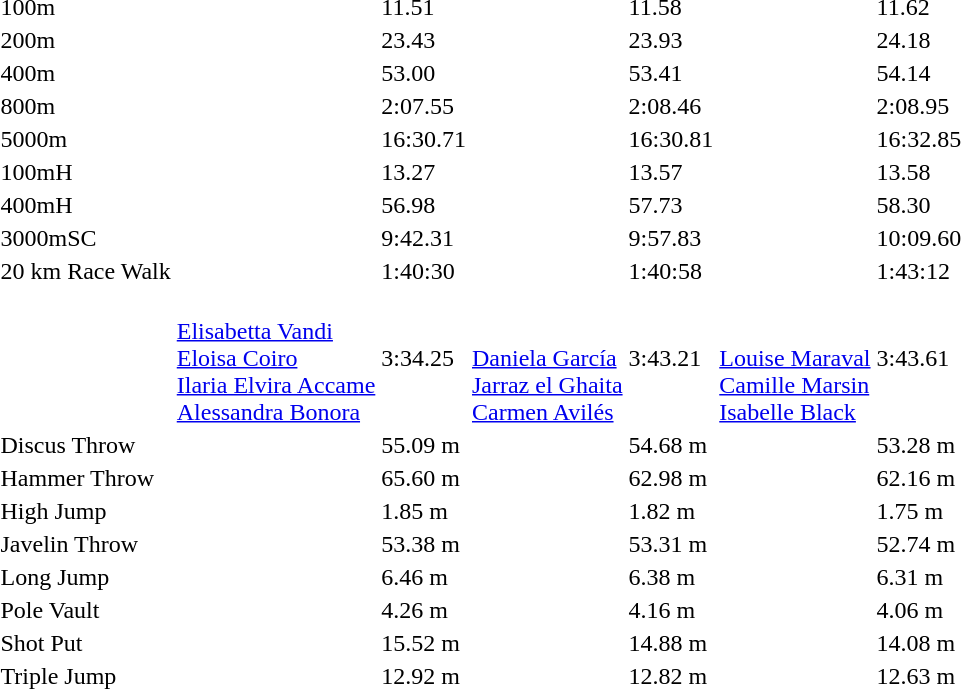<table>
<tr>
<td>100m</td>
<td></td>
<td>11.51</td>
<td></td>
<td>11.58</td>
<td></td>
<td>11.62</td>
</tr>
<tr>
<td>200m</td>
<td></td>
<td>23.43</td>
<td></td>
<td>23.93</td>
<td></td>
<td>24.18</td>
</tr>
<tr>
<td>400m</td>
<td></td>
<td>53.00</td>
<td></td>
<td>53.41</td>
<td></td>
<td>54.14</td>
</tr>
<tr>
<td>800m</td>
<td></td>
<td>2:07.55</td>
<td></td>
<td>2:08.46</td>
<td></td>
<td>2:08.95</td>
</tr>
<tr>
<td>5000m</td>
<td></td>
<td>16:30.71</td>
<td></td>
<td>16:30.81</td>
<td></td>
<td>16:32.85</td>
</tr>
<tr>
<td>100mH</td>
<td></td>
<td>13.27</td>
<td></td>
<td>13.57</td>
<td></td>
<td>13.58</td>
</tr>
<tr>
<td>400mH</td>
<td></td>
<td>56.98</td>
<td></td>
<td>57.73</td>
<td></td>
<td>58.30</td>
</tr>
<tr>
<td>3000mSC</td>
<td></td>
<td>9:42.31</td>
<td></td>
<td>9:57.83</td>
<td></td>
<td>10:09.60</td>
</tr>
<tr>
<td>20 km Race Walk</td>
<td></td>
<td>1:40:30</td>
<td></td>
<td>1:40:58</td>
<td></td>
<td>1:43:12</td>
</tr>
<tr>
<td></td>
<td><br><a href='#'>Elisabetta Vandi</a><br><a href='#'>Eloisa Coiro</a><br><a href='#'>Ilaria Elvira Accame</a><br><a href='#'>Alessandra Bonora</a></td>
<td>3:34.25</td>
<td><br><br><a href='#'>Daniela García</a><br><a href='#'>Jarraz el Ghaita</a><br><a href='#'>Carmen Avilés</a></td>
<td>3:43.21</td>
<td><br><br><a href='#'>Louise Maraval</a><br><a href='#'>Camille Marsin</a><br><a href='#'>Isabelle Black</a></td>
<td>3:43.61</td>
</tr>
<tr>
<td>Discus Throw</td>
<td></td>
<td>55.09 m</td>
<td></td>
<td>54.68 m</td>
<td></td>
<td>53.28 m</td>
</tr>
<tr>
<td>Hammer Throw</td>
<td></td>
<td>65.60 m</td>
<td></td>
<td>62.98 m</td>
<td></td>
<td>62.16 m</td>
</tr>
<tr>
<td>High Jump</td>
<td></td>
<td>1.85 m</td>
<td></td>
<td>1.82 m</td>
<td></td>
<td>1.75 m</td>
</tr>
<tr>
<td>Javelin Throw</td>
<td></td>
<td>53.38 m</td>
<td></td>
<td>53.31 m</td>
<td></td>
<td>52.74 m</td>
</tr>
<tr>
<td>Long Jump</td>
<td></td>
<td>6.46 m</td>
<td></td>
<td>6.38 m</td>
<td></td>
<td>6.31 m</td>
</tr>
<tr>
<td>Pole Vault</td>
<td></td>
<td>4.26 m</td>
<td></td>
<td>4.16 m</td>
<td></td>
<td>4.06 m</td>
</tr>
<tr>
<td>Shot Put</td>
<td></td>
<td>15.52 m</td>
<td></td>
<td>14.88 m</td>
<td></td>
<td>14.08 m</td>
</tr>
<tr>
<td>Triple Jump</td>
<td></td>
<td>12.92 m</td>
<td></td>
<td>12.82 m</td>
<td></td>
<td>12.63 m</td>
</tr>
</table>
